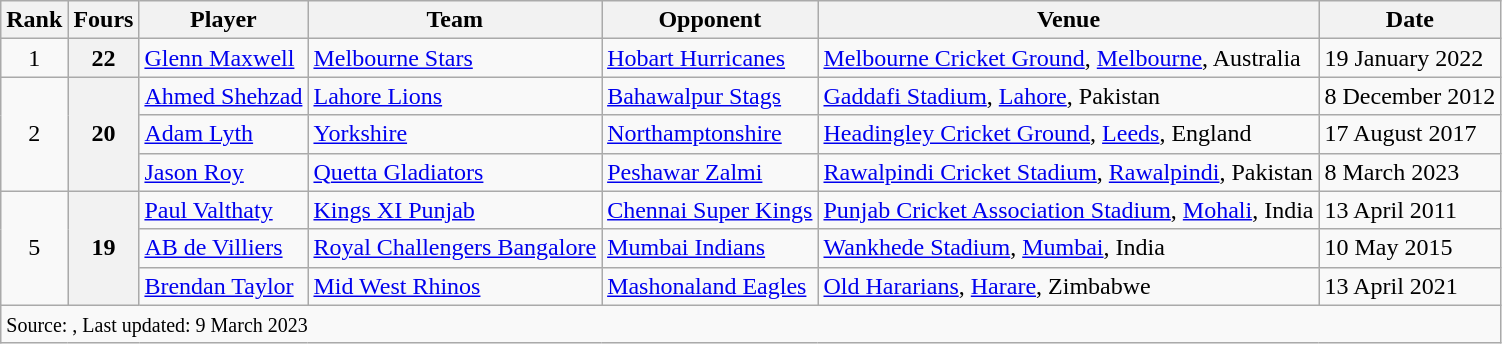<table class="wikitable">
<tr>
<th>Rank</th>
<th>Fours</th>
<th>Player</th>
<th>Team</th>
<th>Opponent</th>
<th>Venue</th>
<th>Date</th>
</tr>
<tr>
<td align=center>1</td>
<th>22</th>
<td> <a href='#'>Glenn Maxwell</a></td>
<td><a href='#'>Melbourne Stars</a></td>
<td><a href='#'>Hobart Hurricanes</a></td>
<td><a href='#'>Melbourne Cricket Ground</a>, <a href='#'>Melbourne</a>, Australia</td>
<td>19 January 2022</td>
</tr>
<tr>
<td align=center rowspan=3>2</td>
<th rowspan="3">20</th>
<td> <a href='#'>Ahmed Shehzad</a></td>
<td><a href='#'>Lahore Lions</a></td>
<td><a href='#'>Bahawalpur Stags</a></td>
<td><a href='#'>Gaddafi Stadium</a>, <a href='#'>Lahore</a>, Pakistan</td>
<td>8 December 2012</td>
</tr>
<tr>
<td> <a href='#'>Adam Lyth</a></td>
<td><a href='#'>Yorkshire</a></td>
<td><a href='#'>Northamptonshire</a></td>
<td><a href='#'>Headingley Cricket Ground</a>, <a href='#'>Leeds</a>, England</td>
<td>17 August 2017</td>
</tr>
<tr>
<td> <a href='#'>Jason Roy</a></td>
<td><a href='#'>Quetta Gladiators</a></td>
<td><a href='#'>Peshawar Zalmi</a></td>
<td><a href='#'>Rawalpindi Cricket Stadium</a>, <a href='#'>Rawalpindi</a>, Pakistan</td>
<td>8 March 2023</td>
</tr>
<tr>
<td align=center rowspan=3>5</td>
<th rowspan=3>19</th>
<td> <a href='#'>Paul Valthaty</a></td>
<td><a href='#'>Kings XI Punjab</a></td>
<td><a href='#'>Chennai Super Kings</a></td>
<td><a href='#'>Punjab Cricket Association Stadium</a>, <a href='#'>Mohali</a>, India</td>
<td>13 April 2011</td>
</tr>
<tr>
<td> <a href='#'>AB de Villiers</a></td>
<td><a href='#'>Royal Challengers Bangalore</a></td>
<td><a href='#'>Mumbai Indians</a></td>
<td><a href='#'>Wankhede Stadium</a>, <a href='#'>Mumbai</a>, India</td>
<td>10 May 2015</td>
</tr>
<tr>
<td> <a href='#'>Brendan Taylor</a></td>
<td><a href='#'>Mid West Rhinos</a></td>
<td><a href='#'>Mashonaland Eagles</a></td>
<td><a href='#'>Old Hararians</a>, <a href='#'>Harare</a>, Zimbabwe</td>
<td>13 April 2021</td>
</tr>
<tr>
<td colspan="7"><small>Source: , Last updated: 9 March 2023</small></td>
</tr>
</table>
